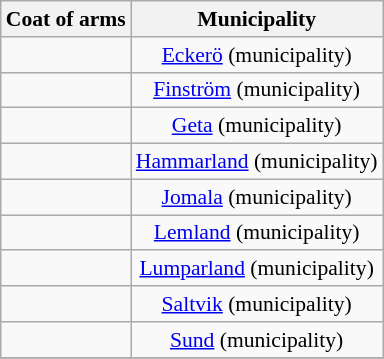<table class="wikitable" style="font-size: 90%; text-align: center; line-height: normal; margin-left: 30px;">
<tr>
<th>Coat of arms</th>
<th>Municipality</th>
</tr>
<tr>
<td align=left></td>
<td><a href='#'>Eckerö</a> (municipality)</td>
</tr>
<tr>
<td align=left></td>
<td><a href='#'>Finström</a> (municipality)</td>
</tr>
<tr>
<td align=left></td>
<td><a href='#'>Geta</a> (municipality)</td>
</tr>
<tr>
<td align=left></td>
<td><a href='#'>Hammarland</a> (municipality)</td>
</tr>
<tr>
<td align=left></td>
<td><a href='#'>Jomala</a> (municipality)</td>
</tr>
<tr>
<td align=left></td>
<td><a href='#'>Lemland</a> (municipality)</td>
</tr>
<tr>
<td align=left></td>
<td><a href='#'>Lumparland</a> (municipality)</td>
</tr>
<tr>
<td align=left></td>
<td><a href='#'>Saltvik</a> (municipality)</td>
</tr>
<tr>
<td align=left></td>
<td><a href='#'>Sund</a> (municipality)</td>
</tr>
<tr>
</tr>
</table>
